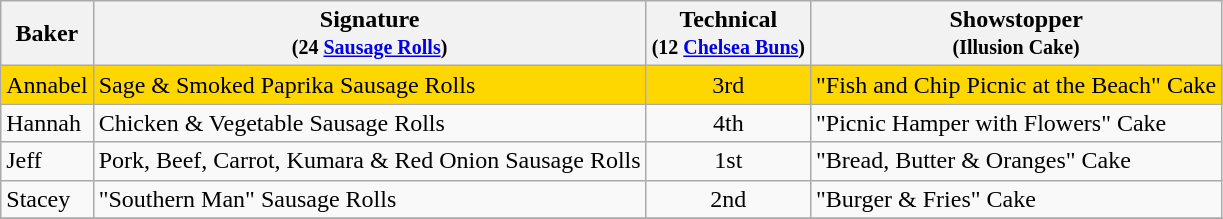<table class="wikitable" style="text-align:center;">
<tr>
<th>Baker</th>
<th>Signature<br><small>(24 <a href='#'>Sausage Rolls</a>)</small></th>
<th>Technical<br><small>(12 <a href='#'>Chelsea Buns</a>)</small></th>
<th>Showstopper<br><small>(Illusion Cake)</small></th>
</tr>
<tr style="background:gold;">
<td align="left">Annabel</td>
<td align="left">Sage & Smoked Paprika Sausage Rolls</td>
<td>3rd</td>
<td align="left">"Fish and Chip Picnic at the Beach" Cake</td>
</tr>
<tr>
<td align="left">Hannah</td>
<td align="left">Chicken & Vegetable Sausage Rolls</td>
<td>4th</td>
<td align="left">"Picnic Hamper with Flowers" Cake</td>
</tr>
<tr>
<td align="left">Jeff</td>
<td align="left">Pork, Beef, Carrot, Kumara & Red Onion Sausage Rolls</td>
<td>1st</td>
<td align="left">"Bread, Butter & Oranges" Cake</td>
</tr>
<tr>
<td align="left">Stacey</td>
<td align="left">"Southern Man" Sausage Rolls</td>
<td>2nd</td>
<td align="left">"Burger & Fries" Cake</td>
</tr>
<tr>
</tr>
</table>
